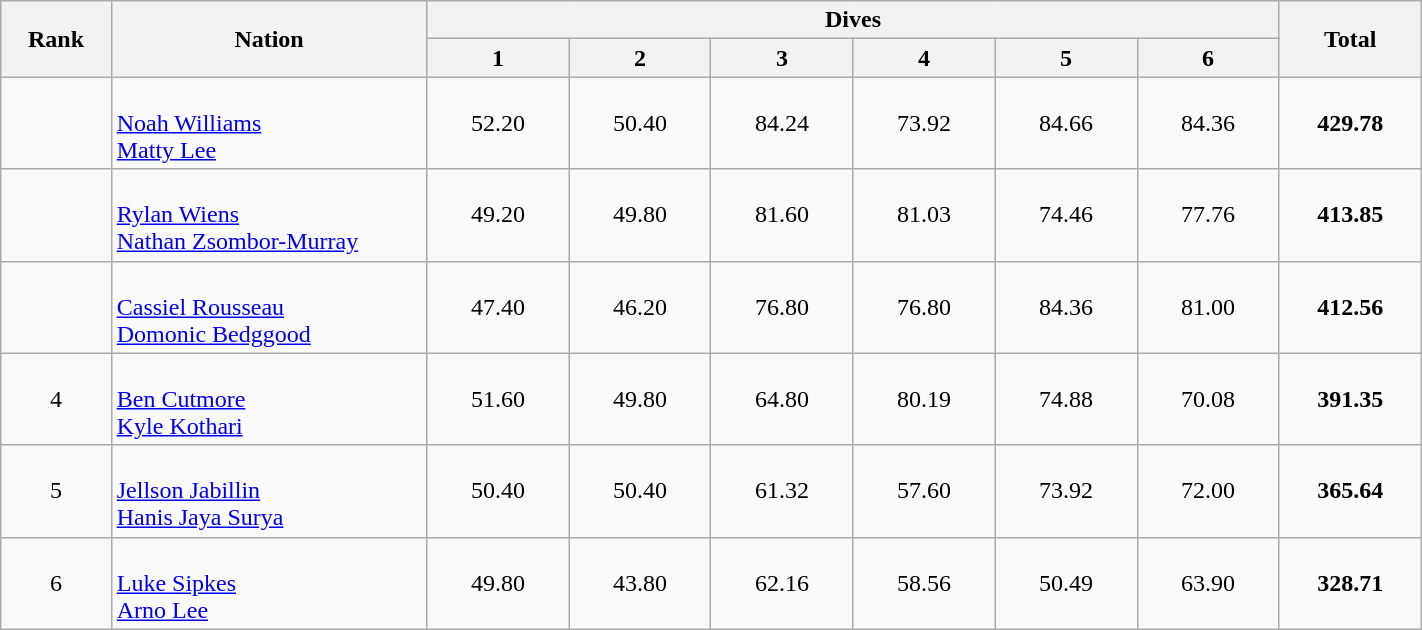<table class="wikitable" width="75%">
<tr>
<th rowspan="2" width="7%">Rank</th>
<th rowspan="2" width="20%">Nation</th>
<th colspan="6">Dives</th>
<th rowspan="2" width="9%">Total</th>
</tr>
<tr>
<th width="9%">1</th>
<th width="9%">2</th>
<th width="9%">3</th>
<th width="9%">4</th>
<th width="9%">5</th>
<th width="9%">6</th>
</tr>
<tr align=center>
<td></td>
<td align=left><br><a href='#'>Noah Williams</a><br><a href='#'>Matty Lee</a></td>
<td>52.20</td>
<td>50.40</td>
<td>84.24</td>
<td>73.92</td>
<td>84.66</td>
<td>84.36</td>
<td><strong>429.78</strong></td>
</tr>
<tr align=center>
<td></td>
<td align=left><br><a href='#'>Rylan Wiens</a><br><a href='#'>Nathan Zsombor-Murray</a></td>
<td>49.20</td>
<td>49.80</td>
<td>81.60</td>
<td>81.03</td>
<td>74.46</td>
<td>77.76</td>
<td><strong>413.85</strong></td>
</tr>
<tr align=center>
<td></td>
<td align=left>  <br><a href='#'>Cassiel Rousseau</a><br><a href='#'>Domonic Bedggood</a></td>
<td>47.40</td>
<td>46.20</td>
<td>76.80</td>
<td>76.80</td>
<td>84.36</td>
<td>81.00</td>
<td><strong>412.56</strong></td>
</tr>
<tr align=center>
<td>4</td>
<td align=left>  <br><a href='#'>Ben Cutmore</a><br><a href='#'>Kyle Kothari</a></td>
<td>51.60</td>
<td>49.80</td>
<td>64.80</td>
<td>80.19</td>
<td>74.88</td>
<td>70.08</td>
<td><strong>391.35</strong></td>
</tr>
<tr align=center>
<td>5</td>
<td align=left> <br><a href='#'>Jellson Jabillin</a><br><a href='#'>Hanis Jaya Surya</a></td>
<td>50.40</td>
<td>50.40</td>
<td>61.32</td>
<td>57.60</td>
<td>73.92</td>
<td>72.00</td>
<td><strong>365.64</strong></td>
</tr>
<tr align=center>
<td>6</td>
<td align=left>  <br><a href='#'>Luke Sipkes</a><br><a href='#'>Arno Lee</a></td>
<td>49.80</td>
<td>43.80</td>
<td>62.16</td>
<td>58.56</td>
<td>50.49</td>
<td>63.90</td>
<td><strong>328.71</strong></td>
</tr>
</table>
